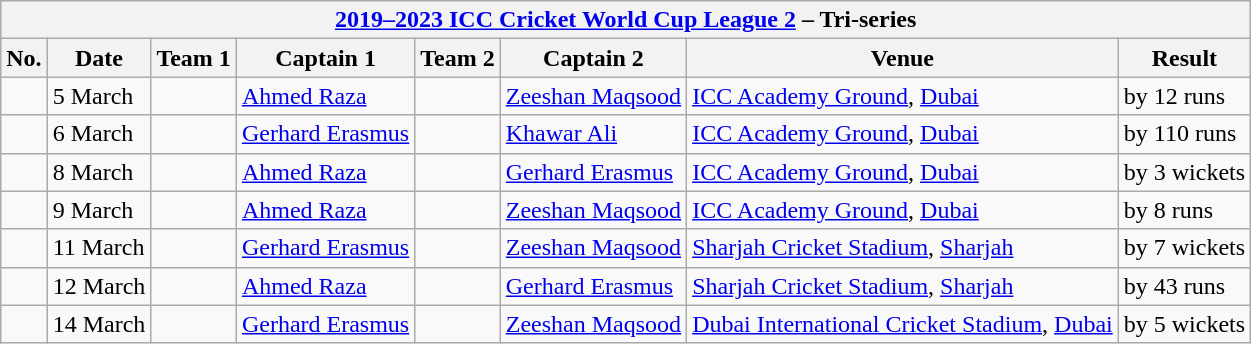<table class="wikitable">
<tr>
<th colspan="9"><a href='#'>2019–2023 ICC Cricket World Cup League 2</a> – Tri-series</th>
</tr>
<tr>
<th>No.</th>
<th>Date</th>
<th>Team 1</th>
<th>Captain 1</th>
<th>Team 2</th>
<th>Captain 2</th>
<th>Venue</th>
<th>Result</th>
</tr>
<tr>
<td></td>
<td>5 March</td>
<td></td>
<td><a href='#'>Ahmed Raza</a></td>
<td></td>
<td><a href='#'>Zeeshan Maqsood</a></td>
<td><a href='#'>ICC Academy Ground</a>, <a href='#'>Dubai</a></td>
<td> by 12 runs</td>
</tr>
<tr>
<td></td>
<td>6 March</td>
<td></td>
<td><a href='#'>Gerhard Erasmus</a></td>
<td></td>
<td><a href='#'>Khawar Ali</a></td>
<td><a href='#'>ICC Academy Ground</a>, <a href='#'>Dubai</a></td>
<td> by 110 runs</td>
</tr>
<tr>
<td></td>
<td>8 March</td>
<td></td>
<td><a href='#'>Ahmed Raza</a></td>
<td></td>
<td><a href='#'>Gerhard Erasmus</a></td>
<td><a href='#'>ICC Academy Ground</a>, <a href='#'>Dubai</a></td>
<td> by 3 wickets</td>
</tr>
<tr>
<td></td>
<td>9 March</td>
<td></td>
<td><a href='#'>Ahmed Raza</a></td>
<td></td>
<td><a href='#'>Zeeshan Maqsood</a></td>
<td><a href='#'>ICC Academy Ground</a>, <a href='#'>Dubai</a></td>
<td> by 8 runs</td>
</tr>
<tr>
<td></td>
<td>11 March</td>
<td></td>
<td><a href='#'>Gerhard Erasmus</a></td>
<td></td>
<td><a href='#'>Zeeshan Maqsood</a></td>
<td><a href='#'>Sharjah Cricket Stadium</a>, <a href='#'>Sharjah</a></td>
<td> by 7 wickets</td>
</tr>
<tr>
<td></td>
<td>12 March</td>
<td></td>
<td><a href='#'>Ahmed Raza</a></td>
<td></td>
<td><a href='#'>Gerhard Erasmus</a></td>
<td><a href='#'>Sharjah Cricket Stadium</a>, <a href='#'>Sharjah</a></td>
<td> by 43 runs</td>
</tr>
<tr>
<td></td>
<td>14 March</td>
<td></td>
<td><a href='#'>Gerhard Erasmus</a></td>
<td></td>
<td><a href='#'>Zeeshan Maqsood</a></td>
<td><a href='#'>Dubai International Cricket Stadium</a>, <a href='#'>Dubai</a></td>
<td> by 5 wickets</td>
</tr>
</table>
